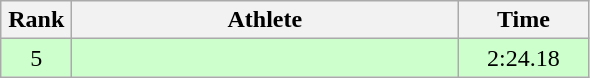<table class=wikitable style="text-align:center">
<tr>
<th width=40>Rank</th>
<th width=250>Athlete</th>
<th width=80>Time</th>
</tr>
<tr bgcolor="ccffcc">
<td>5</td>
<td align=left></td>
<td>2:24.18</td>
</tr>
</table>
